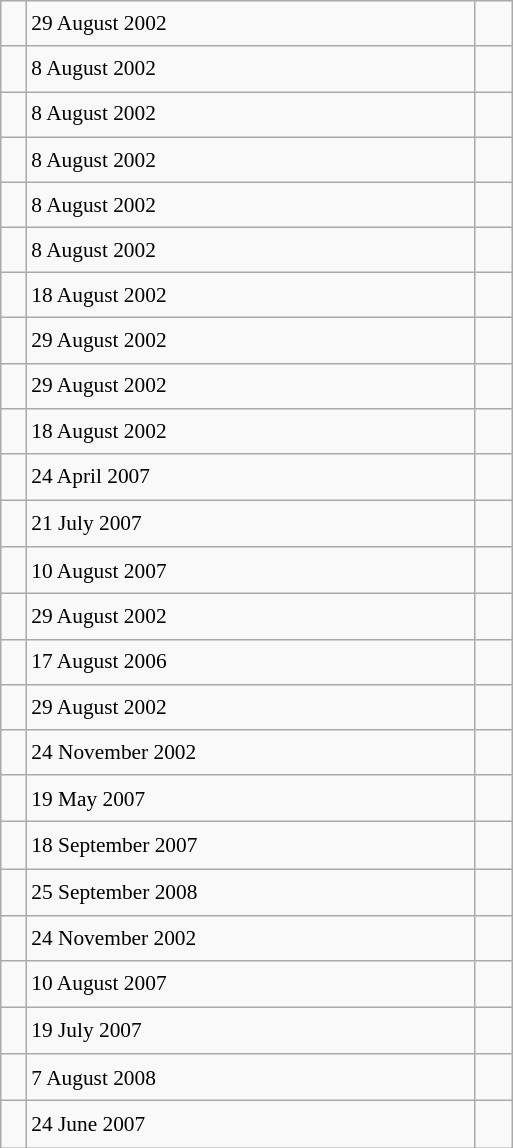<table class="wikitable" style="font-size: 89%; float: left; width: 24em; margin-right: 1em; line-height: 1.65em">
<tr>
<td></td>
<td>29 August 2002</td>
<td><small></small></td>
</tr>
<tr>
<td></td>
<td>8 August 2002</td>
<td><small></small></td>
</tr>
<tr>
<td></td>
<td>8 August 2002</td>
<td><small></small></td>
</tr>
<tr>
<td></td>
<td>8 August 2002</td>
<td><small></small></td>
</tr>
<tr>
<td></td>
<td>8 August 2002</td>
<td><small></small></td>
</tr>
<tr>
<td></td>
<td>8 August 2002</td>
<td><small></small></td>
</tr>
<tr>
<td></td>
<td>18 August 2002</td>
<td><small></small></td>
</tr>
<tr>
<td></td>
<td>29 August 2002</td>
<td><small></small></td>
</tr>
<tr>
<td></td>
<td>29 August 2002</td>
<td><small></small></td>
</tr>
<tr>
<td></td>
<td>18 August 2002</td>
<td><small></small></td>
</tr>
<tr>
<td></td>
<td>24 April 2007</td>
<td><small></small> </td>
</tr>
<tr>
<td></td>
<td>21 July 2007</td>
<td><small></small> </td>
</tr>
<tr>
<td></td>
<td>10 August 2007</td>
<td><small></small> </td>
</tr>
<tr>
<td></td>
<td>29 August 2002</td>
<td><small></small></td>
</tr>
<tr>
<td></td>
<td>17 August 2006</td>
<td><small></small></td>
</tr>
<tr>
<td></td>
<td>29 August 2002</td>
<td><small></small></td>
</tr>
<tr>
<td></td>
<td>24 November 2002</td>
<td><small></small></td>
</tr>
<tr>
<td></td>
<td>19 May 2007</td>
<td><small></small> </td>
</tr>
<tr>
<td></td>
<td>18 September 2007</td>
<td><small></small> </td>
</tr>
<tr>
<td></td>
<td>25 September 2008</td>
<td><small></small> </td>
</tr>
<tr>
<td></td>
<td>24 November 2002</td>
<td><small></small></td>
</tr>
<tr>
<td></td>
<td>10 August 2007</td>
<td><small></small> </td>
</tr>
<tr>
<td></td>
<td>19 July 2007</td>
<td><small></small> </td>
</tr>
<tr>
<td></td>
<td>7 August 2008</td>
<td><small></small> </td>
</tr>
<tr>
<td></td>
<td>24 June 2007</td>
<td><small></small> </td>
</tr>
</table>
